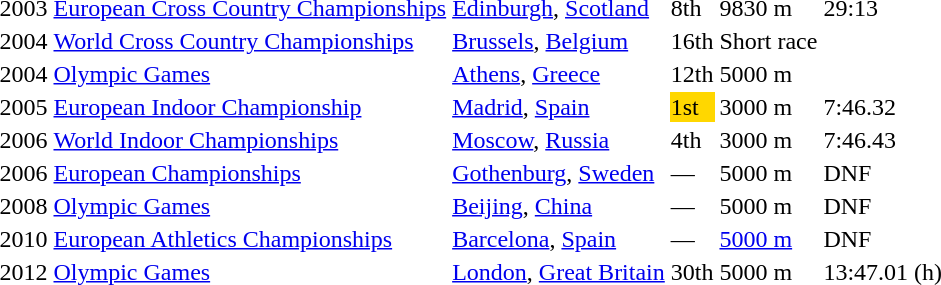<table>
<tr>
<td>2003</td>
<td><a href='#'>European Cross Country Championships</a></td>
<td><a href='#'>Edinburgh</a>, <a href='#'>Scotland</a></td>
<td>8th</td>
<td>9830 m</td>
<td>29:13</td>
</tr>
<tr>
<td>2004</td>
<td><a href='#'>World Cross Country Championships</a></td>
<td><a href='#'>Brussels</a>, <a href='#'>Belgium</a></td>
<td>16th</td>
<td>Short race</td>
<td></td>
</tr>
<tr>
<td>2004</td>
<td><a href='#'>Olympic Games</a></td>
<td><a href='#'>Athens</a>, <a href='#'>Greece</a></td>
<td>12th</td>
<td>5000 m</td>
<td></td>
</tr>
<tr>
<td>2005</td>
<td><a href='#'>European Indoor Championship</a></td>
<td><a href='#'>Madrid</a>, <a href='#'>Spain</a></td>
<td bgcolor="gold">1st</td>
<td>3000 m</td>
<td>7:46.32</td>
</tr>
<tr>
<td>2006</td>
<td><a href='#'>World Indoor Championships</a></td>
<td><a href='#'>Moscow</a>, <a href='#'>Russia</a></td>
<td>4th</td>
<td>3000 m</td>
<td>7:46.43</td>
</tr>
<tr>
<td>2006</td>
<td><a href='#'>European Championships</a></td>
<td><a href='#'>Gothenburg</a>, <a href='#'>Sweden</a></td>
<td>—</td>
<td>5000 m</td>
<td>DNF</td>
</tr>
<tr>
<td>2008</td>
<td><a href='#'>Olympic Games</a></td>
<td><a href='#'>Beijing</a>, <a href='#'>China</a></td>
<td>—</td>
<td>5000 m</td>
<td>DNF</td>
</tr>
<tr>
<td>2010</td>
<td><a href='#'>European Athletics Championships</a></td>
<td><a href='#'>Barcelona</a>, <a href='#'>Spain</a></td>
<td>—</td>
<td><a href='#'>5000 m</a></td>
<td>DNF</td>
</tr>
<tr>
<td>2012</td>
<td><a href='#'>Olympic Games</a></td>
<td><a href='#'>London</a>, <a href='#'>Great Britain</a></td>
<td>30th</td>
<td>5000 m</td>
<td>13:47.01 (h)</td>
</tr>
</table>
